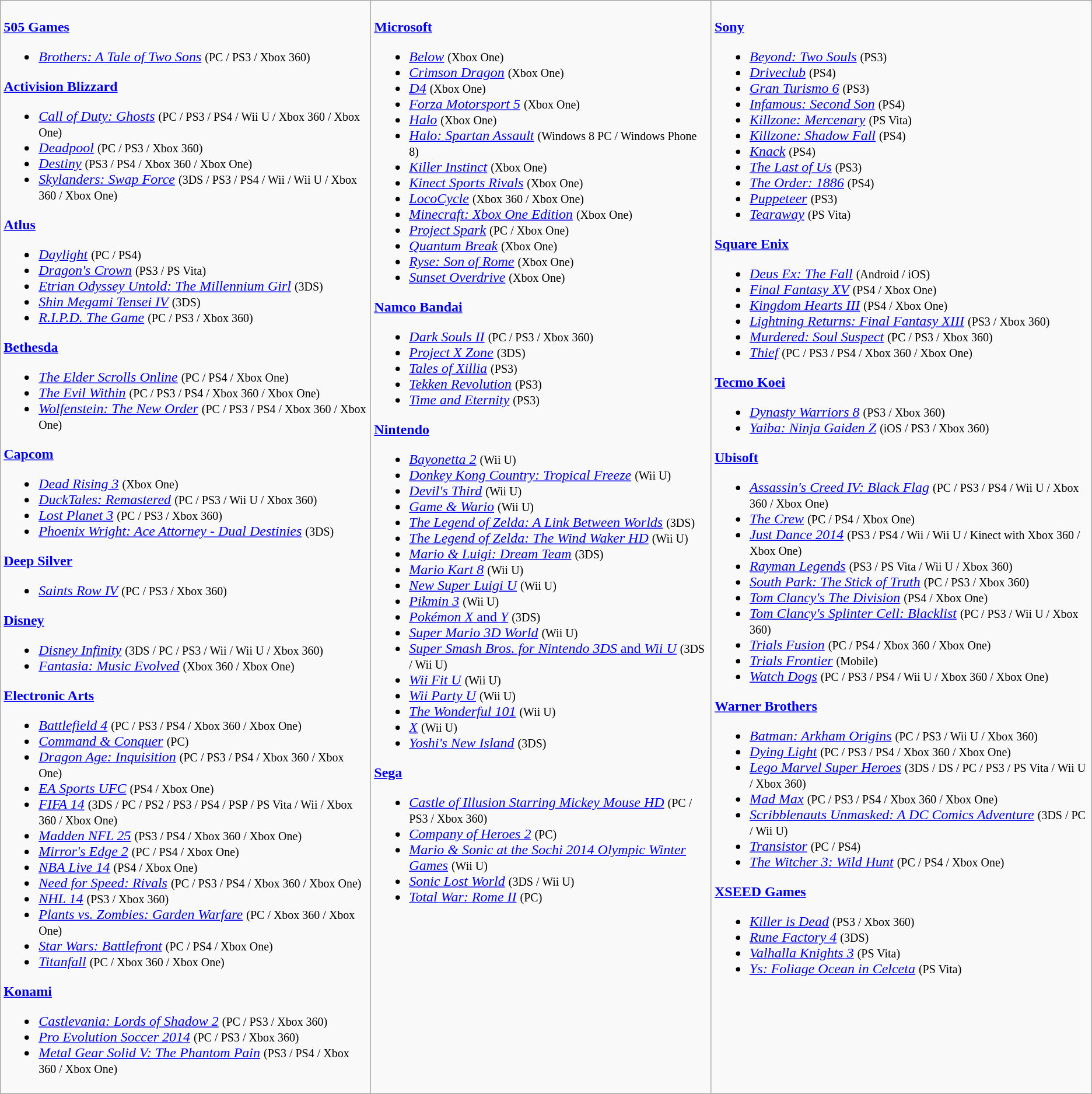<table class="wikitable">
<tr>
<td valign=top><br><strong><a href='#'>505 Games</a></strong><ul><li><em><a href='#'>Brothers: A Tale of Two Sons</a></em> <small>(PC / PS3 / Xbox 360)</small></li></ul><strong><a href='#'>Activision Blizzard</a></strong><ul><li><em><a href='#'>Call of Duty: Ghosts</a></em> <small>(PC / PS3 / PS4 / Wii U / Xbox 360 / Xbox One)</small></li><li><em><a href='#'>Deadpool</a></em> <small>(PC / PS3 / Xbox 360)</small></li><li><em><a href='#'>Destiny</a></em> <small>(PS3 / PS4 / Xbox 360 / Xbox One)</small></li><li><em><a href='#'>Skylanders: Swap Force</a></em> <small>(3DS / PS3 / PS4 / Wii / Wii U / Xbox 360 / Xbox One)</small></li></ul><strong><a href='#'>Atlus</a></strong><ul><li><em><a href='#'>Daylight</a></em> <small>(PC / PS4)</small></li><li><em><a href='#'>Dragon's Crown</a></em> <small>(PS3 / PS Vita)</small></li><li><em><a href='#'>Etrian Odyssey Untold: The Millennium Girl</a></em> <small>(3DS)</small></li><li><em><a href='#'>Shin Megami Tensei IV</a></em> <small>(3DS)</small></li><li><em><a href='#'>R.I.P.D. The Game</a></em> <small>(PC / PS3 / Xbox 360)</small></li></ul><strong><a href='#'>Bethesda</a></strong><ul><li><em><a href='#'>The Elder Scrolls Online</a></em> <small>(PC / PS4 / Xbox One)</small></li><li><em><a href='#'>The Evil Within</a></em> <small>(PC / PS3 / PS4 / Xbox 360 / Xbox One)</small></li><li><em><a href='#'>Wolfenstein: The New Order</a></em> <small>(PC / PS3 / PS4 / Xbox 360 / Xbox One)</small></li></ul><strong><a href='#'>Capcom</a></strong><ul><li><em><a href='#'>Dead Rising 3</a></em> <small>(Xbox One)</small></li><li><em><a href='#'>DuckTales: Remastered</a></em> <small>(PC / PS3 / Wii U / Xbox 360)</small></li><li><em><a href='#'>Lost Planet 3</a></em> <small>(PC / PS3 / Xbox 360)</small></li><li><em><a href='#'>Phoenix Wright: Ace Attorney - Dual Destinies</a></em> <small>(3DS)</small></li></ul><strong><a href='#'>Deep Silver</a></strong><ul><li><em><a href='#'>Saints Row IV</a></em> <small>(PC / PS3 / Xbox 360)</small></li></ul><strong><a href='#'>Disney</a></strong><ul><li><em><a href='#'>Disney Infinity</a></em> <small>(3DS / PC / PS3 / Wii / Wii U / Xbox 360)</small></li><li><em><a href='#'>Fantasia: Music Evolved</a></em> <small>(Xbox 360 / Xbox One)</small></li></ul><strong><a href='#'>Electronic Arts</a></strong><ul><li><em><a href='#'>Battlefield 4</a></em> <small>(PC / PS3 / PS4 / Xbox 360 / Xbox One)</small></li><li><em><a href='#'>Command & Conquer</a></em> <small>(PC)</small></li><li><em><a href='#'>Dragon Age: Inquisition</a></em> <small>(PC / PS3 / PS4 / Xbox 360 / Xbox One)</small></li><li><em><a href='#'>EA Sports UFC</a></em> <small>(PS4 / Xbox One)</small></li><li><em><a href='#'>FIFA 14</a></em> <small>(3DS / PC / PS2 / PS3 / PS4 / PSP / PS Vita / Wii / Xbox 360 / Xbox One)</small></li><li><em><a href='#'>Madden NFL 25</a></em> <small>(PS3 / PS4 / Xbox 360 / Xbox One)</small></li><li><em><a href='#'>Mirror's Edge 2</a></em> <small>(PC / PS4 / Xbox One)</small></li><li><em><a href='#'>NBA Live 14</a></em> <small>(PS4 / Xbox One)</small></li><li><em><a href='#'>Need for Speed: Rivals</a></em> <small>(PC / PS3 / PS4 / Xbox 360 / Xbox One)</small></li><li><em><a href='#'>NHL 14</a></em> <small>(PS3 / Xbox 360)</small></li><li><em><a href='#'>Plants vs. Zombies: Garden Warfare</a></em> <small>(PC / Xbox 360 / Xbox One)</small></li><li><em><a href='#'>Star Wars: Battlefront</a></em> <small>(PC / PS4 / Xbox One)</small></li><li><em><a href='#'>Titanfall</a></em> <small>(PC / Xbox 360 / Xbox One)</small></li></ul><strong><a href='#'>Konami</a></strong><ul><li><em><a href='#'>Castlevania: Lords of Shadow 2</a></em> <small>(PC / PS3 / Xbox 360)</small></li><li><em><a href='#'>Pro Evolution Soccer 2014</a></em> <small>(PC / PS3 / Xbox 360)</small></li><li><em><a href='#'>Metal Gear Solid V: The Phantom Pain</a></em> <small>(PS3 / PS4 / Xbox 360 / Xbox One)</small></li></ul></td>
<td valign=top><br><strong><a href='#'>Microsoft</a></strong><ul><li><em><a href='#'>Below</a></em> <small>(Xbox One)</small></li><li><em><a href='#'>Crimson Dragon</a></em> <small>(Xbox One)</small></li><li><em><a href='#'>D4</a></em> <small>(Xbox One)</small></li><li><em><a href='#'>Forza Motorsport 5</a></em> <small>(Xbox One)</small></li><li><em><a href='#'>Halo</a></em> <small>(Xbox One)</small></li><li><em><a href='#'>Halo: Spartan Assault</a></em> <small>(Windows 8 PC / Windows Phone 8)</small></li><li><em><a href='#'>Killer Instinct</a></em> <small>(Xbox One)</small></li><li><em><a href='#'>Kinect Sports Rivals</a></em> <small>(Xbox One)</small></li><li><em><a href='#'>LocoCycle</a></em> <small>(Xbox 360 / Xbox One)</small></li><li><em><a href='#'>Minecraft: Xbox One Edition</a></em> <small>(Xbox One)</small></li><li><em><a href='#'>Project Spark</a></em> <small>(PC / Xbox One)</small></li><li><em><a href='#'>Quantum Break</a></em> <small>(Xbox One)</small></li><li><em><a href='#'>Ryse: Son of Rome</a></em> <small>(Xbox One)</small></li><li><em><a href='#'>Sunset Overdrive</a></em> <small>(Xbox One)</small></li></ul><strong><a href='#'>Namco Bandai</a></strong><ul><li><em><a href='#'>Dark Souls II</a></em> <small>(PC / PS3 / Xbox 360)</small></li><li><em><a href='#'>Project X Zone</a></em> <small>(3DS)</small></li><li><em><a href='#'>Tales of Xillia</a></em> <small>(PS3)</small></li><li><em><a href='#'>Tekken Revolution</a></em> <small>(PS3)</small></li><li><em><a href='#'>Time and Eternity</a></em> <small>(PS3)</small></li></ul><strong><a href='#'>Nintendo</a></strong><ul><li><em><a href='#'>Bayonetta 2</a></em> <small>(Wii U)</small></li><li><em><a href='#'>Donkey Kong Country: Tropical Freeze</a></em> <small>(Wii U)</small></li><li><em><a href='#'>Devil's Third</a></em> <small>(Wii U)</small></li><li><em><a href='#'>Game & Wario</a></em> <small>(Wii U)</small></li><li><em><a href='#'>The Legend of Zelda: A Link Between Worlds</a></em> <small>(3DS)</small></li><li><em><a href='#'>The Legend of Zelda: The Wind Waker HD</a></em> <small>(Wii U)</small></li><li><em><a href='#'>Mario & Luigi: Dream Team</a></em> <small>(3DS)</small></li><li><em><a href='#'>Mario Kart 8</a></em> <small>(Wii U)</small></li><li><em><a href='#'>New Super Luigi U</a></em> <small>(Wii U)</small></li><li><em><a href='#'>Pikmin 3</a></em> <small>(Wii U)</small></li><li><a href='#'><em>Pokémon X</em> and <em>Y</em></a> <small>(3DS)</small></li><li><em><a href='#'>Super Mario 3D World</a></em> <small>(Wii U)</small></li><li><a href='#'><em>Super Smash Bros. for Nintendo 3DS</em> and <em>Wii U</em></a> <small>(3DS / Wii U)</small></li><li><em><a href='#'>Wii Fit U</a></em> <small>(Wii U)</small></li><li><em><a href='#'>Wii Party U</a></em> <small>(Wii U)</small></li><li><em><a href='#'>The Wonderful 101</a></em> <small>(Wii U)</small></li><li><em><a href='#'>X</a></em> <small>(Wii U)</small></li><li><em><a href='#'>Yoshi's New Island</a></em> <small>(3DS)</small></li></ul><strong><a href='#'>Sega</a></strong><ul><li><em><a href='#'>Castle of Illusion Starring Mickey Mouse HD</a></em> <small>(PC / PS3 / Xbox 360)</small></li><li><em><a href='#'>Company of Heroes 2</a></em> <small>(PC)</small></li><li><em><a href='#'>Mario & Sonic at the Sochi 2014 Olympic Winter Games</a></em> <small>(Wii U)</small></li><li><em><a href='#'>Sonic Lost World</a></em> <small>(3DS / Wii U)</small></li><li><em><a href='#'>Total War: Rome II</a></em> <small>(PC)</small></li></ul></td>
<td valign=top><br><strong><a href='#'>Sony</a></strong><ul><li><em><a href='#'>Beyond: Two Souls</a></em> <small>(PS3)</small></li><li><em><a href='#'>Driveclub</a></em> <small>(PS4)</small></li><li><em><a href='#'>Gran Turismo 6</a></em> <small>(PS3)</small></li><li><em><a href='#'>Infamous: Second Son</a></em> <small>(PS4)</small></li><li><em><a href='#'>Killzone: Mercenary</a></em> <small>(PS Vita)</small></li><li><em><a href='#'>Killzone: Shadow Fall</a></em> <small>(PS4)</small></li><li><em><a href='#'>Knack</a></em> <small>(PS4)</small></li><li><em><a href='#'>The Last of Us</a></em> <small>(PS3)</small></li><li><em><a href='#'>The Order: 1886</a></em>  <small>(PS4)</small></li><li><em><a href='#'>Puppeteer</a></em> <small>(PS3)</small></li><li><em><a href='#'>Tearaway</a></em> <small>(PS Vita)</small></li></ul><strong><a href='#'>Square Enix</a></strong><ul><li><em><a href='#'>Deus Ex: The Fall</a></em> <small>(Android / iOS)</small></li><li><em><a href='#'>Final Fantasy XV</a></em> <small>(PS4 / Xbox One)</small></li><li><em><a href='#'>Kingdom Hearts III</a></em> <small>(PS4 / Xbox One)</small></li><li><em><a href='#'>Lightning Returns: Final Fantasy XIII</a></em> <small>(PS3 / Xbox 360)</small></li><li><em><a href='#'>Murdered: Soul Suspect</a></em> <small>(PC / PS3 / Xbox 360)</small></li><li><em><a href='#'>Thief</a></em> <small>(PC / PS3 / PS4 / Xbox 360 / Xbox One)</small></li></ul><strong><a href='#'>Tecmo Koei</a></strong><ul><li><em><a href='#'>Dynasty Warriors 8</a></em> <small>(PS3 / Xbox 360)</small></li><li><em><a href='#'>Yaiba: Ninja Gaiden Z</a></em> <small>(iOS / PS3 / Xbox 360)</small></li></ul><strong><a href='#'>Ubisoft</a></strong><ul><li><em><a href='#'>Assassin's Creed IV: Black Flag</a></em> <small>(PC / PS3 / PS4 / Wii U / Xbox 360 / Xbox One)</small></li><li><em><a href='#'>The Crew</a></em> <small>(PC / PS4 / Xbox One)</small></li><li><em><a href='#'>Just Dance 2014</a></em> <small>(PS3 / PS4 / Wii / Wii U / Kinect with Xbox 360 / Xbox One)</small></li><li><em><a href='#'>Rayman Legends</a></em> <small>(PS3 / PS Vita / Wii U / Xbox 360)</small></li><li><em><a href='#'>South Park: The Stick of Truth</a></em> <small>(PC / PS3 / Xbox 360)</small></li><li><em><a href='#'>Tom Clancy's The Division</a></em> <small>(PS4 / Xbox One)</small></li><li><em><a href='#'>Tom Clancy's Splinter Cell: Blacklist</a></em> <small>(PC / PS3 / Wii U / Xbox 360)</small></li><li><em><a href='#'>Trials Fusion</a></em> <small>(PC / PS4 / Xbox 360 / Xbox One)</small></li><li><em><a href='#'>Trials Frontier</a></em> <small>(Mobile)</small></li><li><em><a href='#'>Watch Dogs</a></em> <small>(PC / PS3 / PS4 / Wii U / Xbox 360 / Xbox One)</small></li></ul><strong><a href='#'>Warner Brothers</a></strong><ul><li><em><a href='#'>Batman: Arkham Origins</a></em> <small>(PC / PS3 / Wii U / Xbox 360)</small></li><li><em><a href='#'>Dying Light</a></em> <small>(PC / PS3 / PS4 / Xbox 360 / Xbox One)</small></li><li><em><a href='#'>Lego Marvel Super Heroes</a></em> <small>(3DS / DS / PC / PS3 / PS Vita / Wii U / Xbox 360)</small></li><li><em><a href='#'>Mad Max</a></em> <small>(PC / PS3 / PS4 / Xbox 360 / Xbox One)</small></li><li><em><a href='#'>Scribblenauts Unmasked: A DC Comics Adventure</a></em> <small>(3DS / PC / Wii U)</small></li><li><em><a href='#'>Transistor</a></em> <small>(PC / PS4)</small></li><li><em><a href='#'>The Witcher 3: Wild Hunt</a></em> <small>(PC / PS4 / Xbox One)</small></li></ul><strong><a href='#'>XSEED Games</a></strong><ul><li><em><a href='#'>Killer is Dead</a></em> <small>(PS3 / Xbox 360)</small></li><li><em><a href='#'>Rune Factory 4</a></em> <small>(3DS)</small></li><li><em><a href='#'>Valhalla Knights 3</a></em> <small>(PS Vita)</small></li><li><em><a href='#'>Ys: Foliage Ocean in Celceta</a></em> <small>(PS Vita)</small></li></ul></td>
</tr>
</table>
